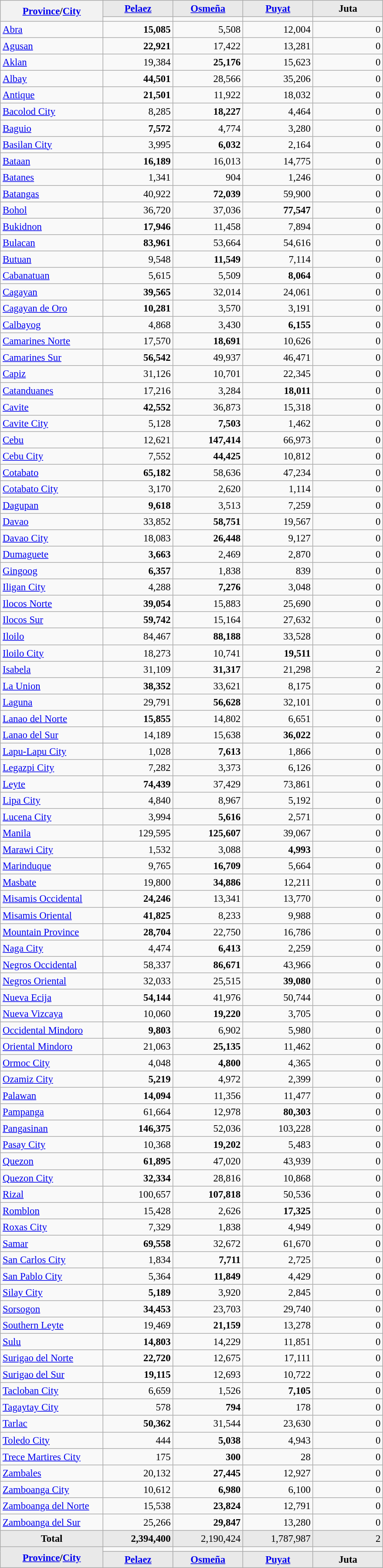<table class="wikitable" style="text-align:right; font-size:95%">
<tr>
<th rowspan="2" width="150px" align="left"><a href='#'>Province</a>/<a href='#'>City</a></th>
<th width="100px" align="center" style="background: #E9E9E9"><a href='#'>Pelaez</a></th>
<th width="100px" align="center" style="background: #E9E9E9"><a href='#'>Osmeña</a></th>
<th width="100px" align="center" style="background: #E9E9E9"><a href='#'>Puyat</a></th>
<th width="100px" align="center" style="background: #E9E9E9">Juta</th>
</tr>
<tr>
<td></td>
<td></td>
<td></td>
<td></td>
</tr>
<tr>
<td align="left"><a href='#'>Abra</a></td>
<td><strong>15,085</strong></td>
<td>5,508</td>
<td>12,004</td>
<td>0</td>
</tr>
<tr>
<td align="left"><a href='#'>Agusan</a></td>
<td><strong>22,921</strong></td>
<td>17,422</td>
<td>13,281</td>
<td>0</td>
</tr>
<tr>
<td align="left"><a href='#'>Aklan</a></td>
<td>19,384</td>
<td><strong>25,176</strong></td>
<td>15,623</td>
<td>0</td>
</tr>
<tr>
<td align="left"><a href='#'>Albay</a></td>
<td><strong>44,501</strong></td>
<td>28,566</td>
<td>35,206</td>
<td>0</td>
</tr>
<tr>
<td align="left"><a href='#'>Antique</a></td>
<td><strong>21,501</strong></td>
<td>11,922</td>
<td>18,032</td>
<td>0</td>
</tr>
<tr>
<td align="left"><a href='#'>Bacolod City</a></td>
<td>8,285</td>
<td><strong>18,227</strong></td>
<td>4,464</td>
<td>0</td>
</tr>
<tr>
<td align="left"><a href='#'>Baguio</a></td>
<td><strong>7,572</strong></td>
<td>4,774</td>
<td>3,280</td>
<td>0</td>
</tr>
<tr>
<td align="left"><a href='#'>Basilan City</a></td>
<td>3,995</td>
<td><strong>6,032</strong></td>
<td>2,164</td>
<td>0</td>
</tr>
<tr>
<td align="left"><a href='#'>Bataan</a></td>
<td><strong>16,189</strong></td>
<td>16,013</td>
<td>14,775</td>
<td>0</td>
</tr>
<tr>
<td align="left"><a href='#'>Batanes</a></td>
<td>1,341</td>
<td>904</td>
<td>1,246</td>
<td>0</td>
</tr>
<tr>
<td align="left"><a href='#'>Batangas</a></td>
<td>40,922</td>
<td><strong>72,039</strong></td>
<td>59,900</td>
<td>0</td>
</tr>
<tr>
<td align="left"><a href='#'>Bohol</a></td>
<td>36,720</td>
<td>37,036</td>
<td><strong>77,547</strong></td>
<td>0</td>
</tr>
<tr>
<td align="left"><a href='#'>Bukidnon</a></td>
<td><strong>17,946</strong></td>
<td>11,458</td>
<td>7,894</td>
<td>0</td>
</tr>
<tr>
<td align="left"><a href='#'>Bulacan</a></td>
<td><strong>83,961</strong></td>
<td>53,664</td>
<td>54,616</td>
<td>0</td>
</tr>
<tr>
<td align="left"><a href='#'>Butuan</a></td>
<td>9,548</td>
<td><strong>11,549</strong></td>
<td>7,114</td>
<td>0</td>
</tr>
<tr>
<td align="left"><a href='#'>Cabanatuan</a></td>
<td>5,615</td>
<td>5,509</td>
<td><strong>8,064</strong></td>
<td>0</td>
</tr>
<tr>
<td align="left"><a href='#'>Cagayan</a></td>
<td><strong>39,565</strong></td>
<td>32,014</td>
<td>24,061</td>
<td>0</td>
</tr>
<tr>
<td align="left"><a href='#'>Cagayan de Oro</a></td>
<td><strong>10,281</strong></td>
<td>3,570</td>
<td>3,191</td>
<td>0</td>
</tr>
<tr>
<td align="left"><a href='#'>Calbayog</a></td>
<td>4,868</td>
<td>3,430</td>
<td><strong>6,155</strong></td>
<td>0</td>
</tr>
<tr>
<td align="left"><a href='#'>Camarines Norte</a></td>
<td>17,570</td>
<td><strong>18,691</strong></td>
<td>10,626</td>
<td>0</td>
</tr>
<tr>
<td align="left"><a href='#'>Camarines Sur</a></td>
<td><strong>56,542</strong></td>
<td>49,937</td>
<td>46,471</td>
<td>0</td>
</tr>
<tr>
<td align="left"><a href='#'>Capiz</a></td>
<td>31,126</td>
<td>10,701</td>
<td>22,345</td>
<td>0</td>
</tr>
<tr>
<td align="left"><a href='#'>Catanduanes</a></td>
<td>17,216</td>
<td>3,284</td>
<td><strong>18,011</strong></td>
<td>0</td>
</tr>
<tr>
<td align="left"><a href='#'>Cavite</a></td>
<td><strong>42,552</strong></td>
<td>36,873</td>
<td>15,318</td>
<td>0</td>
</tr>
<tr>
<td align="left"><a href='#'>Cavite City</a></td>
<td>5,128</td>
<td><strong>7,503</strong></td>
<td>1,462</td>
<td>0</td>
</tr>
<tr>
<td align="left"><a href='#'>Cebu</a></td>
<td>12,621</td>
<td><strong>147,414</strong></td>
<td>66,973</td>
<td>0</td>
</tr>
<tr>
<td align="left"><a href='#'>Cebu City</a></td>
<td>7,552</td>
<td><strong>44,425</strong></td>
<td>10,812</td>
<td>0</td>
</tr>
<tr>
<td align="left"><a href='#'>Cotabato</a></td>
<td><strong>65,182</strong></td>
<td>58,636</td>
<td>47,234</td>
<td>0</td>
</tr>
<tr>
<td align="left"><a href='#'>Cotabato City</a></td>
<td>3,170</td>
<td>2,620</td>
<td>1,114</td>
<td>0</td>
</tr>
<tr>
<td align="left"><a href='#'>Dagupan</a></td>
<td><strong>9,618</strong></td>
<td>3,513</td>
<td>7,259</td>
<td>0</td>
</tr>
<tr>
<td align="left"><a href='#'>Davao</a></td>
<td>33,852</td>
<td><strong>58,751</strong></td>
<td>19,567</td>
<td>0</td>
</tr>
<tr>
<td align="left"><a href='#'>Davao City</a></td>
<td>18,083</td>
<td><strong>26,448</strong></td>
<td>9,127</td>
<td>0</td>
</tr>
<tr>
<td align="left"><a href='#'>Dumaguete</a></td>
<td><strong>3,663</strong></td>
<td>2,469</td>
<td>2,870</td>
<td>0</td>
</tr>
<tr>
<td align="left"><a href='#'>Gingoog</a></td>
<td><strong>6,357</strong></td>
<td>1,838</td>
<td>839</td>
<td>0</td>
</tr>
<tr>
<td align="left"><a href='#'>Iligan City</a></td>
<td>4,288</td>
<td><strong>7,276</strong></td>
<td>3,048</td>
<td>0</td>
</tr>
<tr>
<td align="left"><a href='#'>Ilocos Norte</a></td>
<td><strong>39,054</strong></td>
<td>15,883</td>
<td>25,690</td>
<td>0</td>
</tr>
<tr>
<td align="left"><a href='#'>Ilocos Sur</a></td>
<td><strong>59,742</strong></td>
<td>15,164</td>
<td>27,632</td>
<td>0</td>
</tr>
<tr>
<td align="left"><a href='#'>Iloilo</a></td>
<td>84,467</td>
<td><strong>88,188</strong></td>
<td>33,528</td>
<td>0</td>
</tr>
<tr>
<td align="left"><a href='#'>Iloilo City</a></td>
<td>18,273</td>
<td>10,741</td>
<td><strong>19,511</strong></td>
<td>0</td>
</tr>
<tr>
<td align="left"><a href='#'>Isabela</a></td>
<td>31,109</td>
<td><strong>31,317</strong></td>
<td>21,298</td>
<td>2</td>
</tr>
<tr>
<td align="left"><a href='#'>La Union</a></td>
<td><strong>38,352</strong></td>
<td>33,621</td>
<td>8,175</td>
<td>0</td>
</tr>
<tr>
<td align="left"><a href='#'>Laguna</a></td>
<td>29,791</td>
<td><strong>56,628</strong></td>
<td>32,101</td>
<td>0</td>
</tr>
<tr>
<td align="left"><a href='#'>Lanao del Norte</a></td>
<td><strong>15,855</strong></td>
<td>14,802</td>
<td>6,651</td>
<td>0</td>
</tr>
<tr>
<td align="left"><a href='#'>Lanao del Sur</a></td>
<td>14,189</td>
<td>15,638</td>
<td><strong>36,022</strong></td>
<td>0</td>
</tr>
<tr>
<td align="left"><a href='#'>Lapu-Lapu City</a></td>
<td>1,028</td>
<td><strong>7,613</strong></td>
<td>1,866</td>
<td>0</td>
</tr>
<tr>
<td align="left"><a href='#'>Legazpi City</a></td>
<td>7,282</td>
<td>3,373</td>
<td>6,126</td>
<td>0</td>
</tr>
<tr>
<td align="left"><a href='#'>Leyte</a></td>
<td><strong>74,439</strong></td>
<td>37,429</td>
<td>73,861</td>
<td>0</td>
</tr>
<tr>
<td align="left"><a href='#'>Lipa City</a></td>
<td>4,840</td>
<td>8,967</td>
<td>5,192</td>
<td>0</td>
</tr>
<tr>
<td align="left"><a href='#'>Lucena City</a></td>
<td>3,994</td>
<td><strong>5,616</strong></td>
<td>2,571</td>
<td>0</td>
</tr>
<tr>
<td align="left"><a href='#'>Manila</a></td>
<td>129,595</td>
<td><strong>125,607</strong></td>
<td>39,067</td>
<td>0</td>
</tr>
<tr>
<td align="left"><a href='#'>Marawi City</a></td>
<td>1,532</td>
<td>3,088</td>
<td><strong>4,993</strong></td>
<td>0</td>
</tr>
<tr>
<td align="left"><a href='#'>Marinduque</a></td>
<td>9,765</td>
<td><strong>16,709</strong></td>
<td>5,664</td>
<td>0</td>
</tr>
<tr>
<td align="left"><a href='#'>Masbate</a></td>
<td>19,800</td>
<td><strong>34,886</strong></td>
<td>12,211</td>
<td>0</td>
</tr>
<tr>
<td align="left"><a href='#'>Misamis Occidental</a></td>
<td><strong>24,246</strong></td>
<td>13,341</td>
<td>13,770</td>
<td>0</td>
</tr>
<tr>
<td align="left"><a href='#'>Misamis Oriental</a></td>
<td><strong>41,825</strong></td>
<td>8,233</td>
<td>9,988</td>
<td>0</td>
</tr>
<tr>
<td align="left"><a href='#'>Mountain Province</a></td>
<td><strong>28,704</strong></td>
<td>22,750</td>
<td>16,786</td>
<td>0</td>
</tr>
<tr>
<td align="left"><a href='#'>Naga City</a></td>
<td>4,474</td>
<td><strong>6,413</strong></td>
<td>2,259</td>
<td>0</td>
</tr>
<tr>
<td align="left"><a href='#'>Negros Occidental</a></td>
<td>58,337</td>
<td><strong>86,671</strong></td>
<td>43,966</td>
<td>0</td>
</tr>
<tr>
<td align="left"><a href='#'>Negros Oriental</a></td>
<td>32,033</td>
<td>25,515</td>
<td><strong>39,080</strong></td>
<td>0</td>
</tr>
<tr>
<td align="left"><a href='#'>Nueva Ecija</a></td>
<td><strong>54,144</strong></td>
<td>41,976</td>
<td>50,744</td>
<td>0</td>
</tr>
<tr>
<td align="left"><a href='#'>Nueva Vizcaya</a></td>
<td>10,060</td>
<td><strong>19,220</strong></td>
<td>3,705</td>
<td>0</td>
</tr>
<tr>
<td align="left"><a href='#'>Occidental Mindoro</a></td>
<td><strong>9,803</strong></td>
<td>6,902</td>
<td>5,980</td>
<td>0</td>
</tr>
<tr>
<td align="left"><a href='#'>Oriental Mindoro</a></td>
<td>21,063</td>
<td><strong>25,135</strong></td>
<td>11,462</td>
<td>0</td>
</tr>
<tr>
<td align="left"><a href='#'>Ormoc City</a></td>
<td>4,048</td>
<td><strong>4,800</strong></td>
<td>4,365</td>
<td>0</td>
</tr>
<tr>
<td align="left"><a href='#'>Ozamiz City</a></td>
<td><strong>5,219</strong></td>
<td>4,972</td>
<td>2,399</td>
<td>0</td>
</tr>
<tr>
<td align="left"><a href='#'>Palawan</a></td>
<td><strong>14,094</strong></td>
<td>11,356</td>
<td>11,477</td>
<td>0</td>
</tr>
<tr>
<td align="left"><a href='#'>Pampanga</a></td>
<td>61,664</td>
<td>12,978</td>
<td><strong>80,303</strong></td>
<td>0</td>
</tr>
<tr>
<td align="left"><a href='#'>Pangasinan</a></td>
<td><strong>146,375</strong></td>
<td>52,036</td>
<td>103,228</td>
<td>0</td>
</tr>
<tr>
<td align="left"><a href='#'>Pasay City</a></td>
<td>10,368</td>
<td><strong>19,202</strong></td>
<td>5,483</td>
<td>0</td>
</tr>
<tr>
<td align="left"><a href='#'>Quezon</a></td>
<td><strong>61,895</strong></td>
<td>47,020</td>
<td>43,939</td>
<td>0</td>
</tr>
<tr>
<td align="left"><a href='#'>Quezon City</a></td>
<td><strong>32,334</strong></td>
<td>28,816</td>
<td>10,868</td>
<td>0</td>
</tr>
<tr>
<td align="left"><a href='#'>Rizal</a></td>
<td>100,657</td>
<td><strong>107,818</strong></td>
<td>50,536</td>
<td>0</td>
</tr>
<tr>
<td align="left"><a href='#'>Romblon</a></td>
<td>15,428</td>
<td>2,626</td>
<td><strong>17,325</strong></td>
<td>0</td>
</tr>
<tr>
<td align="left"><a href='#'>Roxas City</a></td>
<td>7,329</td>
<td>1,838</td>
<td>4,949</td>
<td>0</td>
</tr>
<tr>
<td align="left"><a href='#'>Samar</a></td>
<td><strong>69,558</strong></td>
<td>32,672</td>
<td>61,670</td>
<td>0</td>
</tr>
<tr>
<td align="left"><a href='#'>San Carlos City</a></td>
<td>1,834</td>
<td><strong>7,711</strong></td>
<td>2,725</td>
<td>0</td>
</tr>
<tr>
<td align="left"><a href='#'>San Pablo City</a></td>
<td>5,364</td>
<td><strong>11,849</strong></td>
<td>4,429</td>
<td>0</td>
</tr>
<tr>
<td align="left"><a href='#'>Silay City</a></td>
<td><strong>5,189</strong></td>
<td>3,920</td>
<td>2,845</td>
<td>0</td>
</tr>
<tr>
<td align="left"><a href='#'>Sorsogon</a></td>
<td><strong>34,453</strong></td>
<td>23,703</td>
<td>29,740</td>
<td>0</td>
</tr>
<tr>
<td align="left"><a href='#'>Southern Leyte</a></td>
<td>19,469</td>
<td><strong>21,159</strong></td>
<td>13,278</td>
<td>0</td>
</tr>
<tr>
<td align="left"><a href='#'>Sulu</a></td>
<td><strong>14,803</strong></td>
<td>14,229</td>
<td>11,851</td>
<td>0</td>
</tr>
<tr>
<td align="left"><a href='#'>Surigao del Norte</a></td>
<td><strong>22,720</strong></td>
<td>12,675</td>
<td>17,111</td>
<td>0</td>
</tr>
<tr>
<td align="left"><a href='#'>Surigao del Sur</a></td>
<td><strong>19,115</strong></td>
<td>12,693</td>
<td>10,722</td>
<td>0</td>
</tr>
<tr>
<td align="left"><a href='#'>Tacloban City</a></td>
<td>6,659</td>
<td>1,526</td>
<td><strong>7,105</strong></td>
<td>0</td>
</tr>
<tr>
<td align="left"><a href='#'>Tagaytay City</a></td>
<td>578</td>
<td><strong>794</strong></td>
<td>178</td>
<td>0</td>
</tr>
<tr>
<td align="left"><a href='#'>Tarlac</a></td>
<td><strong>50,362</strong></td>
<td>31,544</td>
<td>23,630</td>
<td>0</td>
</tr>
<tr>
<td align="left"><a href='#'>Toledo City</a></td>
<td>444</td>
<td><strong>5,038</strong></td>
<td>4,943</td>
<td>0</td>
</tr>
<tr>
<td align="left"><a href='#'>Trece Martires City</a></td>
<td>175</td>
<td><strong>300</strong></td>
<td>28</td>
<td>0</td>
</tr>
<tr>
<td align="left"><a href='#'>Zambales</a></td>
<td>20,132</td>
<td><strong>27,445</strong></td>
<td>12,927</td>
<td>0</td>
</tr>
<tr>
<td align="left"><a href='#'>Zamboanga City</a></td>
<td>10,612</td>
<td><strong>6,980</strong></td>
<td>6,100</td>
<td>0</td>
</tr>
<tr>
<td align="left"><a href='#'>Zamboanga del Norte</a></td>
<td>15,538</td>
<td><strong>23,824</strong></td>
<td>12,791</td>
<td>0</td>
</tr>
<tr>
<td align="left"><a href='#'>Zamboanga del Sur</a></td>
<td>25,266</td>
<td><strong>29,847</strong></td>
<td>13,280</td>
<td>0</td>
</tr>
<tr style="background:#E9E9E9">
<td align="center"><strong>Total</strong></td>
<td><strong>2,394,400</strong></td>
<td>2,190,424</td>
<td>1,787,987</td>
<td>2</td>
</tr>
<tr>
<th rowspan="2" width="150px" align="left" style="background: #E9E9E9"><a href='#'>Province</a>/<a href='#'>City</a></th>
<td></td>
<td></td>
<td></td>
<td></td>
</tr>
<tr bgcolor="#cccccc">
<th width="100px" align="center" style="background: #E9E9E9"><a href='#'>Pelaez</a></th>
<th width="100px" align="center" style="background: #E9E9E9"><a href='#'>Osmeña</a></th>
<th width="100px" align="center" style="background: #E9E9E9"><a href='#'>Puyat</a></th>
<th width="100px" align="center" style="background: #E9E9E9">Juta</th>
</tr>
</table>
